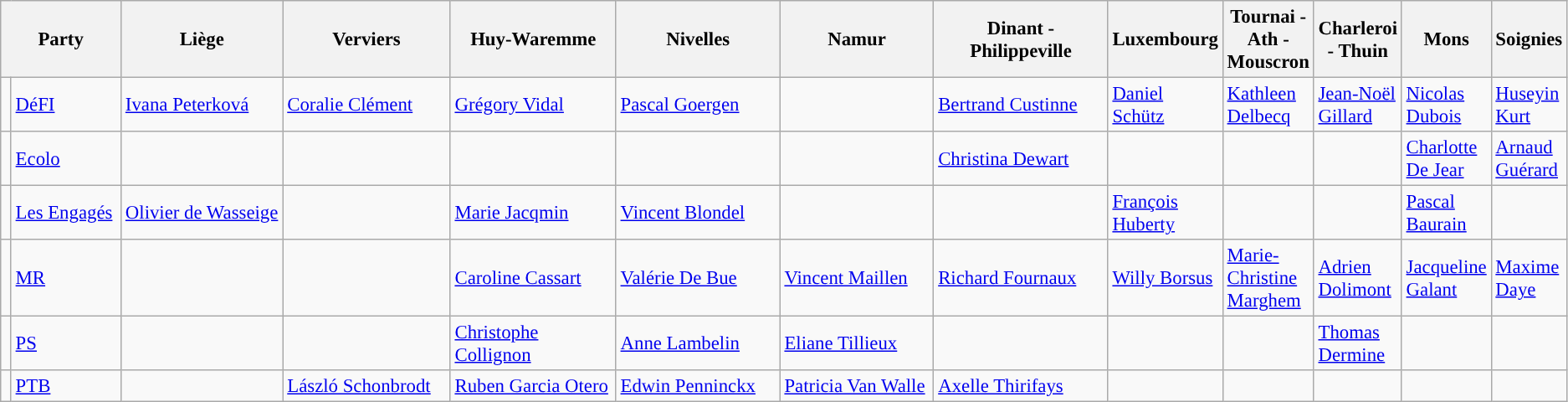<table class="wikitable" style="font-size:95%;">
<tr>
<th colspan="2" style="width:10%;">Party</th>
<th style="width:15%;">Liège</th>
<th style="width:15%;">Verviers</th>
<th style="width:15%;">Huy-Waremme</th>
<th style="width:15%;">Nivelles</th>
<th style="width:15%;">Namur</th>
<th style="width:15%;">Dinant - Philippeville</th>
<th style="width:15%;">Luxembourg</th>
<th style="width:15%;">Tournai - Ath - Mouscron</th>
<th style="width:15%;">Charleroi - Thuin</th>
<th style="width:15%;">Mons</th>
<th style="width:15%;">Soignies</th>
</tr>
<tr>
<td style="background-color: "></td>
<td><a href='#'>DéFI</a></td>
<td><a href='#'>Ivana Peterková</a></td>
<td><a href='#'>Coralie Clément</a></td>
<td><a href='#'>Grégory Vidal</a></td>
<td><a href='#'>Pascal Goergen</a></td>
<td></td>
<td><a href='#'>Bertrand Custinne</a></td>
<td><a href='#'>Daniel Schütz</a></td>
<td><a href='#'>Kathleen Delbecq</a></td>
<td><a href='#'>Jean-Noël Gillard</a></td>
<td><a href='#'>Nicolas Dubois</a></td>
<td><a href='#'>Huseyin Kurt</a></td>
</tr>
<tr>
<td style="background-color: "></td>
<td><a href='#'>Ecolo</a></td>
<td></td>
<td></td>
<td></td>
<td></td>
<td></td>
<td><a href='#'>Christina Dewart</a></td>
<td></td>
<td></td>
<td></td>
<td><a href='#'>Charlotte De Jear</a></td>
<td><a href='#'>Arnaud Guérard</a></td>
</tr>
<tr>
<td style="background-color: "></td>
<td><a href='#'>Les Engagés</a></td>
<td><a href='#'>Olivier de Wasseige</a></td>
<td></td>
<td><a href='#'>Marie Jacqmin</a></td>
<td><a href='#'>Vincent Blondel</a></td>
<td></td>
<td></td>
<td><a href='#'>François Huberty</a></td>
<td></td>
<td></td>
<td><a href='#'>Pascal Baurain</a></td>
<td></td>
</tr>
<tr>
<td style="background-color: "></td>
<td><a href='#'>MR</a></td>
<td></td>
<td></td>
<td><a href='#'>Caroline Cassart</a></td>
<td><a href='#'>Valérie De Bue</a></td>
<td><a href='#'>Vincent Maillen</a></td>
<td><a href='#'>Richard Fournaux</a></td>
<td><a href='#'>Willy Borsus</a></td>
<td><a href='#'>Marie-Christine Marghem</a></td>
<td><a href='#'>Adrien Dolimont</a></td>
<td><a href='#'>Jacqueline Galant</a></td>
<td><a href='#'>Maxime Daye</a></td>
</tr>
<tr>
<td style="background-color: "></td>
<td><a href='#'>PS</a></td>
<td></td>
<td></td>
<td><a href='#'>Christophe Collignon</a></td>
<td><a href='#'>Anne Lambelin</a></td>
<td><a href='#'>Eliane Tillieux</a></td>
<td></td>
<td></td>
<td></td>
<td><a href='#'>Thomas Dermine</a></td>
<td></td>
<td></td>
</tr>
<tr>
<td style="background-color: "></td>
<td><a href='#'>PTB</a></td>
<td></td>
<td><a href='#'>László Schonbrodt</a></td>
<td><a href='#'>Ruben Garcia Otero</a></td>
<td><a href='#'>Edwin Penninckx</a></td>
<td><a href='#'>Patricia Van Walle</a></td>
<td><a href='#'>Axelle Thirifays</a></td>
<td></td>
<td></td>
<td></td>
<td></td>
<td></td>
</tr>
</table>
